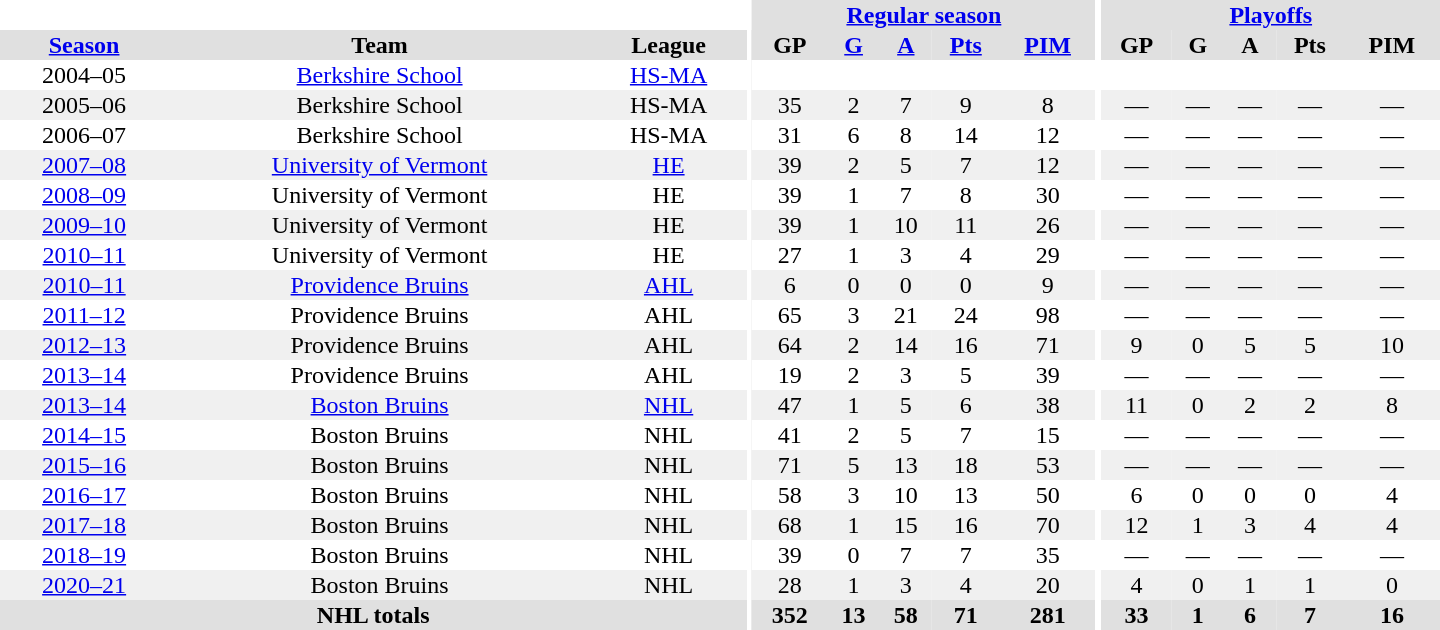<table border="0" cellpadding="1" cellspacing="0" style="text-align:center; width:60em">
<tr bgcolor="#e0e0e0">
<th colspan="3"  bgcolor="#ffffff"></th>
<th rowspan="99" bgcolor="#ffffff"></th>
<th colspan="5"><a href='#'>Regular season</a></th>
<th rowspan="99" bgcolor="#ffffff"></th>
<th colspan="5"><a href='#'>Playoffs</a></th>
</tr>
<tr bgcolor="#e0e0e0">
<th><a href='#'>Season</a></th>
<th>Team</th>
<th>League</th>
<th>GP</th>
<th><a href='#'>G</a></th>
<th><a href='#'>A</a></th>
<th><a href='#'>Pts</a></th>
<th><a href='#'>PIM</a></th>
<th>GP</th>
<th>G</th>
<th>A</th>
<th>Pts</th>
<th>PIM</th>
</tr>
<tr>
<td>2004–05</td>
<td><a href='#'>Berkshire School</a></td>
<td><a href='#'>HS-MA</a></td>
<td></td>
<td></td>
<td></td>
<td></td>
<td></td>
<td></td>
<td></td>
<td></td>
<td></td>
</tr>
<tr bgcolor="#f0f0f0">
<td>2005–06</td>
<td>Berkshire School</td>
<td>HS-MA</td>
<td>35</td>
<td>2</td>
<td>7</td>
<td>9</td>
<td>8</td>
<td>—</td>
<td>—</td>
<td>—</td>
<td>—</td>
<td>—</td>
</tr>
<tr>
<td>2006–07</td>
<td>Berkshire School</td>
<td>HS-MA</td>
<td>31</td>
<td>6</td>
<td>8</td>
<td>14</td>
<td>12</td>
<td>—</td>
<td>—</td>
<td>—</td>
<td>—</td>
<td>—</td>
</tr>
<tr bgcolor="#f0f0f0">
<td><a href='#'>2007–08</a></td>
<td><a href='#'>University of Vermont</a></td>
<td><a href='#'>HE</a></td>
<td>39</td>
<td>2</td>
<td>5</td>
<td>7</td>
<td>12</td>
<td>—</td>
<td>—</td>
<td>—</td>
<td>—</td>
<td>—</td>
</tr>
<tr>
<td><a href='#'>2008–09</a></td>
<td>University of Vermont</td>
<td>HE</td>
<td>39</td>
<td>1</td>
<td>7</td>
<td>8</td>
<td>30</td>
<td>—</td>
<td>—</td>
<td>—</td>
<td>—</td>
<td>—</td>
</tr>
<tr bgcolor="#f0f0f0">
<td><a href='#'>2009–10</a></td>
<td>University of Vermont</td>
<td>HE</td>
<td>39</td>
<td>1</td>
<td>10</td>
<td>11</td>
<td>26</td>
<td>—</td>
<td>—</td>
<td>—</td>
<td>—</td>
<td>—</td>
</tr>
<tr>
<td><a href='#'>2010–11</a></td>
<td>University of Vermont</td>
<td>HE</td>
<td>27</td>
<td>1</td>
<td>3</td>
<td>4</td>
<td>29</td>
<td>—</td>
<td>—</td>
<td>—</td>
<td>—</td>
<td>—</td>
</tr>
<tr bgcolor="#f0f0f0">
<td><a href='#'>2010–11</a></td>
<td><a href='#'>Providence Bruins</a></td>
<td><a href='#'>AHL</a></td>
<td>6</td>
<td>0</td>
<td>0</td>
<td>0</td>
<td>9</td>
<td>—</td>
<td>—</td>
<td>—</td>
<td>—</td>
<td>—</td>
</tr>
<tr>
<td><a href='#'>2011–12</a></td>
<td>Providence Bruins</td>
<td>AHL</td>
<td>65</td>
<td>3</td>
<td>21</td>
<td>24</td>
<td>98</td>
<td>—</td>
<td>—</td>
<td>—</td>
<td>—</td>
<td>—</td>
</tr>
<tr bgcolor="#f0f0f0">
<td><a href='#'>2012–13</a></td>
<td>Providence Bruins</td>
<td>AHL</td>
<td>64</td>
<td>2</td>
<td>14</td>
<td>16</td>
<td>71</td>
<td>9</td>
<td>0</td>
<td>5</td>
<td>5</td>
<td>10</td>
</tr>
<tr>
<td><a href='#'>2013–14</a></td>
<td>Providence Bruins</td>
<td>AHL</td>
<td>19</td>
<td>2</td>
<td>3</td>
<td>5</td>
<td>39</td>
<td>—</td>
<td>—</td>
<td>—</td>
<td>—</td>
<td>—</td>
</tr>
<tr bgcolor="#f0f0f0">
<td><a href='#'>2013–14</a></td>
<td><a href='#'>Boston Bruins</a></td>
<td><a href='#'>NHL</a></td>
<td>47</td>
<td>1</td>
<td>5</td>
<td>6</td>
<td>38</td>
<td>11</td>
<td>0</td>
<td>2</td>
<td>2</td>
<td>8</td>
</tr>
<tr>
<td><a href='#'>2014–15</a></td>
<td>Boston Bruins</td>
<td>NHL</td>
<td>41</td>
<td>2</td>
<td>5</td>
<td>7</td>
<td>15</td>
<td>—</td>
<td>—</td>
<td>—</td>
<td>—</td>
<td>—</td>
</tr>
<tr bgcolor="#f0f0f0">
<td><a href='#'>2015–16</a></td>
<td>Boston Bruins</td>
<td>NHL</td>
<td>71</td>
<td>5</td>
<td>13</td>
<td>18</td>
<td>53</td>
<td>—</td>
<td>—</td>
<td>—</td>
<td>—</td>
<td>—</td>
</tr>
<tr>
<td><a href='#'>2016–17</a></td>
<td>Boston Bruins</td>
<td>NHL</td>
<td>58</td>
<td>3</td>
<td>10</td>
<td>13</td>
<td>50</td>
<td>6</td>
<td>0</td>
<td>0</td>
<td>0</td>
<td>4</td>
</tr>
<tr bgcolor="#f0f0f0">
<td><a href='#'>2017–18</a></td>
<td>Boston Bruins</td>
<td>NHL</td>
<td>68</td>
<td>1</td>
<td>15</td>
<td>16</td>
<td>70</td>
<td>12</td>
<td>1</td>
<td>3</td>
<td>4</td>
<td>4</td>
</tr>
<tr>
<td><a href='#'>2018–19</a></td>
<td>Boston Bruins</td>
<td>NHL</td>
<td>39</td>
<td>0</td>
<td>7</td>
<td>7</td>
<td>35</td>
<td>—</td>
<td>—</td>
<td>—</td>
<td>—</td>
<td>—</td>
</tr>
<tr bgcolor="#f0f0f0">
<td><a href='#'>2020–21</a></td>
<td>Boston Bruins</td>
<td>NHL</td>
<td>28</td>
<td>1</td>
<td>3</td>
<td>4</td>
<td>20</td>
<td>4</td>
<td>0</td>
<td>1</td>
<td>1</td>
<td>0</td>
</tr>
<tr bgcolor="#e0e0e0">
<th colspan="3">NHL totals</th>
<th>352</th>
<th>13</th>
<th>58</th>
<th>71</th>
<th>281</th>
<th>33</th>
<th>1</th>
<th>6</th>
<th>7</th>
<th>16</th>
</tr>
</table>
